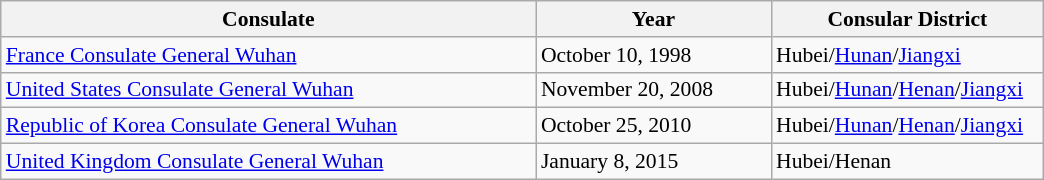<table class="wikitable" style="font-size:90%;">
<tr>
<th style="width:350px;">Consulate</th>
<th style="width:150px;">Year</th>
<th style="width:175px;">Consular District</th>
</tr>
<tr>
<td> <a href='#'>France Consulate General Wuhan</a></td>
<td>October 10, 1998</td>
<td>Hubei/<a href='#'>Hunan</a>/<a href='#'>Jiangxi</a></td>
</tr>
<tr>
<td> <a href='#'>United States Consulate General Wuhan</a></td>
<td>November 20, 2008</td>
<td>Hubei/<a href='#'>Hunan</a>/<a href='#'>Henan</a>/<a href='#'>Jiangxi</a></td>
</tr>
<tr>
<td> <a href='#'>Republic of Korea Consulate General Wuhan</a></td>
<td>October 25, 2010</td>
<td>Hubei/<a href='#'>Hunan</a>/<a href='#'>Henan</a>/<a href='#'>Jiangxi</a></td>
</tr>
<tr>
<td> <a href='#'>United Kingdom Consulate General Wuhan</a></td>
<td>January 8, 2015</td>
<td>Hubei/Henan</td>
</tr>
</table>
